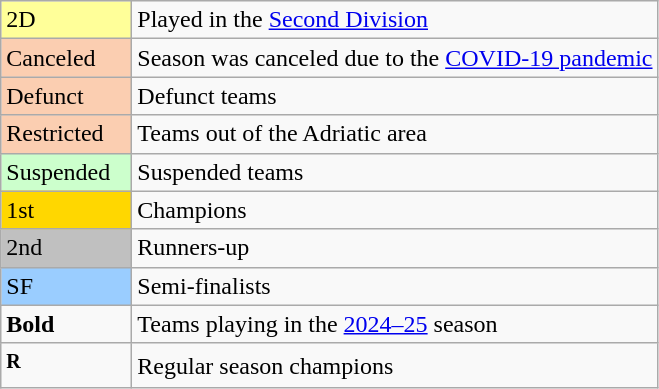<table class="wikitable">
<tr>
<td style="background-color:#FFFF99" width="80px">2D</td>
<td colspan="6">Played in the <a href='#'>Second Division</a></td>
</tr>
<tr>
<td style="background-color:#FBCEB1" width="80px">Canceled</td>
<td colspan="6">Season was canceled due to the <a href='#'>COVID-19 pandemic</a></td>
</tr>
<tr>
<td style="background-color:#FBCEB1" width="80px">Defunct</td>
<td colspan="6">Defunct teams</td>
</tr>
<tr>
<td style="background-color:#FBCEB1" width="80px">Restricted</td>
<td colspan="6">Teams out of the Adriatic area</td>
</tr>
<tr>
<td style="background-color:#CCFFCC" width="80px">Suspended</td>
<td colspan="6">Suspended teams</td>
</tr>
<tr>
<td style="background-color:gold" width="80px">1st</td>
<td colspan="6">Champions</td>
</tr>
<tr>
<td style="background-color:silver" width="80px">2nd</td>
<td colspan="6">Runners-up</td>
</tr>
<tr>
<td style="background-color:#9acdff" width="80px">SF</td>
<td colspan="6">Semi-finalists</td>
</tr>
<tr>
<td width="80px"><strong>Bold</strong></td>
<td colspan="6">Teams playing in the <a href='#'>2024–25</a> season</td>
</tr>
<tr>
<td width="80px"><sup><strong>R</strong></sup></td>
<td colspan="6">Regular season champions</td>
</tr>
</table>
